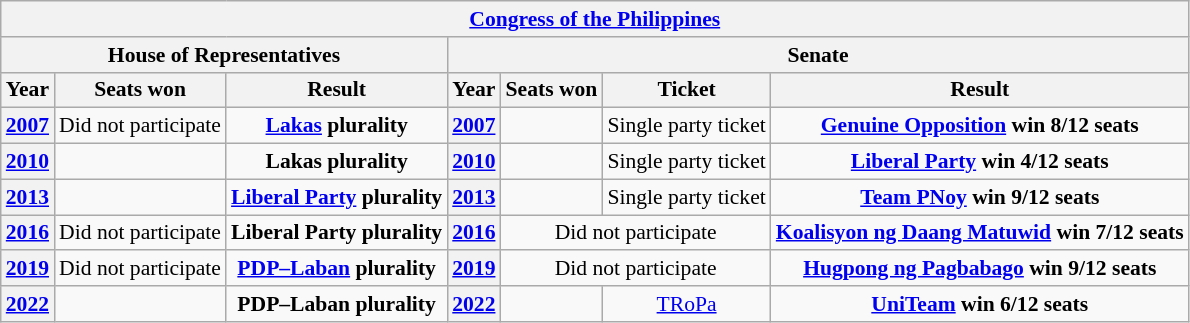<table class="wikitable" style="text-align:center; font-size:90%">
<tr>
<th colspan=7><a href='#'>Congress of the Philippines</a></th>
</tr>
<tr>
<th colspan="3">House of Representatives</th>
<th colspan="4">Senate</th>
</tr>
<tr>
<th>Year</th>
<th>Seats won</th>
<th>Result</th>
<th>Year</th>
<th>Seats won</th>
<th>Ticket</th>
<th>Result</th>
</tr>
<tr>
<th><a href='#'>2007</a></th>
<td>Did not participate</td>
<td><strong><a href='#'>Lakas</a> plurality</strong></td>
<th><a href='#'>2007</a></th>
<td></td>
<td>Single party ticket</td>
<td><strong><a href='#'>Genuine Opposition</a> win 8/12 seats</strong></td>
</tr>
<tr>
<th><a href='#'>2010</a></th>
<td></td>
<td><strong>Lakas plurality</strong></td>
<th><a href='#'>2010</a></th>
<td></td>
<td>Single party ticket</td>
<td><strong><a href='#'>Liberal Party</a> win 4/12 seats</strong></td>
</tr>
<tr>
<th><a href='#'>2013</a></th>
<td></td>
<td><strong><a href='#'>Liberal Party</a> plurality</strong></td>
<th><a href='#'>2013</a></th>
<td></td>
<td>Single party ticket</td>
<td><strong><a href='#'>Team PNoy</a> win 9/12 seats</strong></td>
</tr>
<tr>
<th><a href='#'>2016</a></th>
<td>Did not participate</td>
<td><strong>Liberal Party plurality</strong></td>
<th><a href='#'>2016</a></th>
<td colspan=2>Did not participate</td>
<td><strong><a href='#'>Koalisyon ng Daang Matuwid</a> win 7/12 seats</strong></td>
</tr>
<tr>
<th><a href='#'>2019</a></th>
<td>Did not participate</td>
<td><strong><a href='#'>PDP–Laban</a> plurality</strong></td>
<th><a href='#'>2019</a></th>
<td colspan=2>Did not participate</td>
<td><strong><a href='#'>Hugpong ng Pagbabago</a> win 9/12 seats</strong></td>
</tr>
<tr>
<th><a href='#'>2022</a></th>
<td></td>
<td><strong>PDP–Laban plurality</strong></td>
<th><a href='#'>2022</a></th>
<td></td>
<td><a href='#'>TRoPa</a></td>
<td><strong><a href='#'>UniTeam</a> win 6/12 seats</strong></td>
</tr>
</table>
